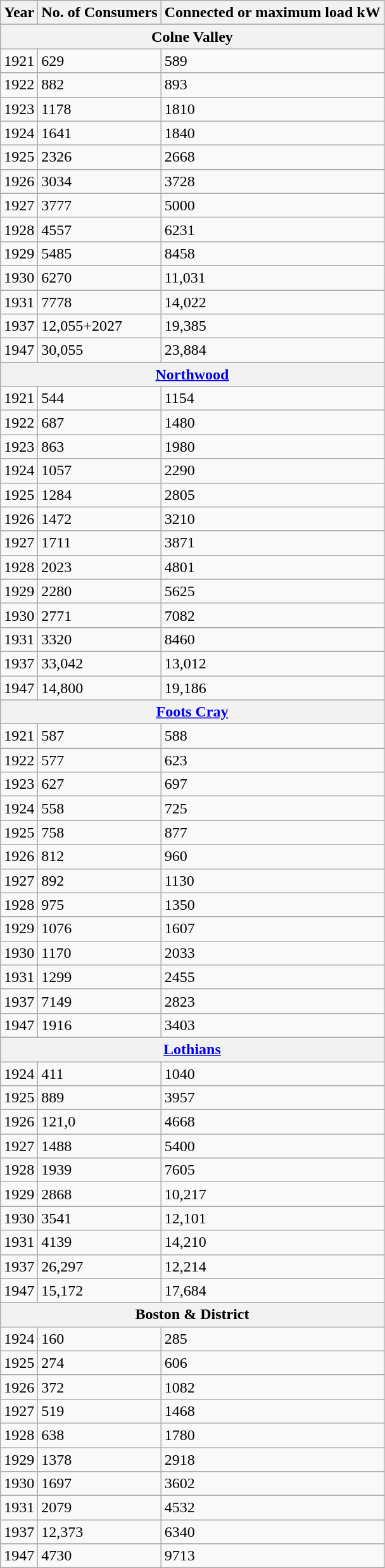<table class="wikitable">
<tr>
<th>Year</th>
<th>No. of Consumers</th>
<th>Connected or maximum load kW</th>
</tr>
<tr>
<th colspan="3">Colne Valley</th>
</tr>
<tr>
<td>1921</td>
<td>629</td>
<td>589</td>
</tr>
<tr>
<td>1922</td>
<td>882</td>
<td>893</td>
</tr>
<tr>
<td>1923</td>
<td>1178</td>
<td>1810</td>
</tr>
<tr>
<td>1924</td>
<td>1641</td>
<td>1840</td>
</tr>
<tr>
<td>1925</td>
<td>2326</td>
<td>2668</td>
</tr>
<tr>
<td>1926</td>
<td>3034</td>
<td>3728</td>
</tr>
<tr>
<td>1927</td>
<td>3777</td>
<td>5000</td>
</tr>
<tr>
<td>1928</td>
<td>4557</td>
<td>6231</td>
</tr>
<tr>
<td>1929</td>
<td>5485</td>
<td>8458</td>
</tr>
<tr>
<td>1930</td>
<td>6270</td>
<td>11,031</td>
</tr>
<tr>
<td>1931</td>
<td>7778        </td>
<td>14,022</td>
</tr>
<tr>
<td>1937</td>
<td>12,055+2027</td>
<td>19,385</td>
</tr>
<tr>
<td>1947</td>
<td>30,055</td>
<td>23,884</td>
</tr>
<tr>
<th colspan="3"><a href='#'>Northwood</a></th>
</tr>
<tr>
<td>1921</td>
<td>544</td>
<td>1154</td>
</tr>
<tr>
<td>1922</td>
<td>687</td>
<td>1480</td>
</tr>
<tr>
<td>1923</td>
<td>863</td>
<td>1980</td>
</tr>
<tr>
<td>1924</td>
<td>1057</td>
<td>2290</td>
</tr>
<tr>
<td>1925</td>
<td>1284</td>
<td>2805</td>
</tr>
<tr>
<td>1926</td>
<td>1472</td>
<td>3210</td>
</tr>
<tr>
<td>1927</td>
<td>1711</td>
<td>3871</td>
</tr>
<tr>
<td>1928</td>
<td>2023</td>
<td>4801</td>
</tr>
<tr>
<td>1929</td>
<td>2280</td>
<td>5625</td>
</tr>
<tr>
<td>1930</td>
<td>2771</td>
<td>7082</td>
</tr>
<tr>
<td>1931</td>
<td>3320</td>
<td>8460</td>
</tr>
<tr>
<td>1937</td>
<td>33,042</td>
<td>13,012</td>
</tr>
<tr>
<td>1947</td>
<td>14,800</td>
<td>19,186</td>
</tr>
<tr>
<th colspan="3"><a href='#'>Foots Cray</a></th>
</tr>
<tr>
<td>1921</td>
<td>587</td>
<td>588</td>
</tr>
<tr>
<td>1922</td>
<td>577</td>
<td>623</td>
</tr>
<tr>
<td>1923</td>
<td>627</td>
<td>697</td>
</tr>
<tr>
<td>1924</td>
<td>558</td>
<td>725</td>
</tr>
<tr>
<td>1925</td>
<td>758</td>
<td>877</td>
</tr>
<tr>
<td>1926</td>
<td>812</td>
<td>960</td>
</tr>
<tr>
<td>1927</td>
<td>892</td>
<td>1130</td>
</tr>
<tr>
<td>1928</td>
<td>975</td>
<td>1350</td>
</tr>
<tr>
<td>1929</td>
<td>1076</td>
<td>1607</td>
</tr>
<tr>
<td>1930</td>
<td>1170</td>
<td>2033</td>
</tr>
<tr>
<td>1931</td>
<td>1299</td>
<td>2455</td>
</tr>
<tr>
<td>1937</td>
<td>7149</td>
<td>2823</td>
</tr>
<tr>
<td>1947</td>
<td>1916</td>
<td>3403</td>
</tr>
<tr>
<th colspan="3"><a href='#'>Lothians</a></th>
</tr>
<tr>
<td>1924</td>
<td>411</td>
<td>1040</td>
</tr>
<tr>
<td>1925</td>
<td>889</td>
<td>3957</td>
</tr>
<tr>
<td>1926</td>
<td>121,0</td>
<td>4668</td>
</tr>
<tr>
<td>1927</td>
<td>1488</td>
<td>5400</td>
</tr>
<tr>
<td>1928</td>
<td>1939</td>
<td>7605</td>
</tr>
<tr>
<td>1929</td>
<td>2868</td>
<td>10,217</td>
</tr>
<tr>
<td>1930</td>
<td>3541</td>
<td>12,101</td>
</tr>
<tr>
<td>1931</td>
<td>4139</td>
<td>14,210</td>
</tr>
<tr>
<td>1937</td>
<td>26,297</td>
<td>12,214</td>
</tr>
<tr>
<td>1947</td>
<td>15,172</td>
<td>17,684</td>
</tr>
<tr>
<th colspan="3">Boston & District</th>
</tr>
<tr>
<td>1924</td>
<td>160</td>
<td>285</td>
</tr>
<tr>
<td>1925</td>
<td>274</td>
<td>606</td>
</tr>
<tr>
<td>1926</td>
<td>372</td>
<td>1082</td>
</tr>
<tr>
<td>1927</td>
<td>519</td>
<td>1468</td>
</tr>
<tr>
<td>1928</td>
<td>638</td>
<td>1780</td>
</tr>
<tr>
<td>1929</td>
<td>1378</td>
<td>2918</td>
</tr>
<tr>
<td>1930</td>
<td>1697</td>
<td>3602</td>
</tr>
<tr>
<td>1931</td>
<td>2079</td>
<td>4532</td>
</tr>
<tr>
<td>1937</td>
<td>12,373</td>
<td>6340</td>
</tr>
<tr>
<td>1947</td>
<td>4730</td>
<td>9713</td>
</tr>
</table>
